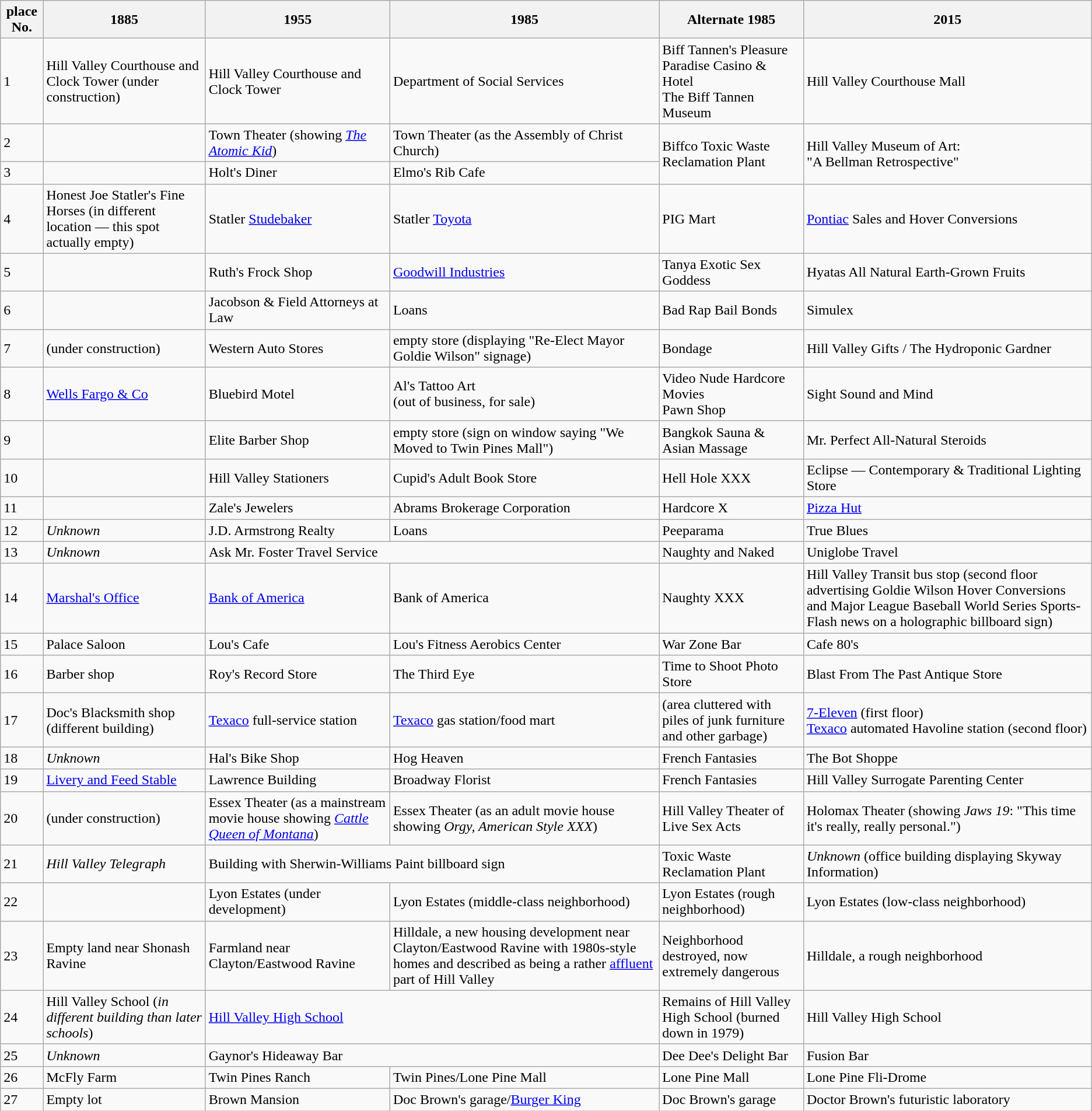<table class="wikitable">
<tr>
<th>place No.</th>
<th>1885</th>
<th>1955</th>
<th>1985</th>
<th>Alternate 1985</th>
<th>2015</th>
</tr>
<tr>
<td>1</td>
<td>Hill Valley Courthouse and Clock Tower (under construction)</td>
<td>Hill Valley Courthouse and Clock Tower</td>
<td>Department of Social Services</td>
<td>Biff Tannen's Pleasure Paradise Casino & Hotel<br>The Biff Tannen Museum</td>
<td>Hill Valley Courthouse Mall</td>
</tr>
<tr>
<td>2</td>
<td></td>
<td>Town Theater (showing <em><a href='#'>The Atomic Kid</a></em>)</td>
<td>Town Theater (as the Assembly of Christ Church)</td>
<td rowspan=2>Biffco Toxic Waste Reclamation Plant</td>
<td rowspan=2>Hill Valley Museum of Art:<br>"A Bellman Retrospective"</td>
</tr>
<tr>
<td>3</td>
<td></td>
<td>Holt's Diner</td>
<td>Elmo's Rib Cafe</td>
</tr>
<tr>
<td>4</td>
<td>Honest Joe Statler's Fine Horses (in different location — this spot actually empty)</td>
<td>Statler <a href='#'>Studebaker</a></td>
<td>Statler <a href='#'>Toyota</a></td>
<td>PIG Mart</td>
<td><a href='#'>Pontiac</a> Sales and Hover Conversions</td>
</tr>
<tr>
<td>5</td>
<td></td>
<td>Ruth's Frock Shop</td>
<td><a href='#'>Goodwill Industries</a></td>
<td>Tanya Exotic Sex Goddess</td>
<td>Hyatas All Natural Earth-Grown Fruits</td>
</tr>
<tr>
<td>6</td>
<td></td>
<td>Jacobson & Field Attorneys at Law</td>
<td>Loans</td>
<td>Bad Rap Bail Bonds</td>
<td>Simulex</td>
</tr>
<tr>
<td>7</td>
<td>(under construction)</td>
<td>Western Auto Stores</td>
<td>empty store (displaying "Re-Elect Mayor Goldie Wilson" signage)</td>
<td>Bondage</td>
<td>Hill Valley Gifts / The Hydroponic Gardner</td>
</tr>
<tr>
<td>8</td>
<td><a href='#'>Wells Fargo & Co</a></td>
<td>Bluebird Motel</td>
<td>Al's Tattoo Art<br>(out of business, for sale)</td>
<td>Video Nude Hardcore Movies<br>Pawn Shop</td>
<td>Sight Sound and Mind</td>
</tr>
<tr>
<td>9</td>
<td></td>
<td>Elite Barber Shop</td>
<td>empty store (sign on window saying "We Moved to Twin Pines Mall")</td>
<td>Bangkok Sauna & Asian Massage</td>
<td>Mr. Perfect All-Natural Steroids</td>
</tr>
<tr>
<td>10</td>
<td></td>
<td>Hill Valley Stationers</td>
<td>Cupid's Adult Book Store</td>
<td>Hell Hole XXX</td>
<td>Eclipse — Contemporary & Traditional Lighting Store</td>
</tr>
<tr>
<td>11</td>
<td></td>
<td>Zale's Jewelers</td>
<td>Abrams Brokerage Corporation</td>
<td>Hardcore X</td>
<td><a href='#'>Pizza Hut</a></td>
</tr>
<tr>
<td>12</td>
<td><em>Unknown</em></td>
<td>J.D. Armstrong Realty</td>
<td>Loans</td>
<td>Peeparama</td>
<td>True Blues</td>
</tr>
<tr>
<td>13</td>
<td><em>Unknown</em></td>
<td colspan=2>Ask Mr. Foster Travel Service</td>
<td>Naughty and Naked</td>
<td>Uniglobe Travel</td>
</tr>
<tr>
<td>14</td>
<td><a href='#'>Marshal's Office</a></td>
<td><a href='#'>Bank of America</a></td>
<td>Bank of America</td>
<td>Naughty XXX</td>
<td>Hill Valley Transit bus stop (second floor advertising Goldie Wilson Hover Conversions and Major League Baseball World Series Sports-Flash news on a holographic billboard sign)</td>
</tr>
<tr>
<td>15</td>
<td>Palace Saloon</td>
<td>Lou's Cafe</td>
<td>Lou's Fitness Aerobics Center</td>
<td>War Zone Bar</td>
<td>Cafe 80's</td>
</tr>
<tr>
<td>16</td>
<td>Barber shop</td>
<td>Roy's Record Store</td>
<td>The Third Eye</td>
<td>Time to Shoot Photo Store</td>
<td>Blast From The Past Antique Store</td>
</tr>
<tr>
<td>17</td>
<td>Doc's Blacksmith shop (different building)</td>
<td><a href='#'>Texaco</a> full-service station</td>
<td><a href='#'>Texaco</a> gas station/food mart</td>
<td>(area cluttered with piles of junk furniture and other garbage)</td>
<td><a href='#'>7-Eleven</a> (first floor)<br><a href='#'>Texaco</a> automated Havoline station (second floor)</td>
</tr>
<tr>
<td>18</td>
<td><em>Unknown</em></td>
<td>Hal's Bike Shop</td>
<td>Hog Heaven</td>
<td>French Fantasies</td>
<td>The Bot Shoppe</td>
</tr>
<tr>
<td>19</td>
<td><a href='#'>Livery and Feed Stable</a></td>
<td>Lawrence Building</td>
<td>Broadway Florist</td>
<td>French Fantasies</td>
<td>Hill Valley Surrogate Parenting Center</td>
</tr>
<tr>
<td>20</td>
<td>(under construction)</td>
<td>Essex Theater (as a mainstream movie house showing <em><a href='#'>Cattle Queen of Montana</a></em>)</td>
<td>Essex Theater (as an adult movie house showing <em>Orgy, American Style XXX</em>)</td>
<td>Hill Valley Theater of Live Sex Acts</td>
<td>Holomax Theater (showing <em>Jaws 19</em>: "This time it's really, really personal.")</td>
</tr>
<tr>
<td>21</td>
<td><em>Hill Valley Telegraph</em></td>
<td colspan=2>Building with Sherwin-Williams Paint billboard sign</td>
<td>Toxic Waste Reclamation Plant</td>
<td><em>Unknown</em> (office building displaying Skyway Information)</td>
</tr>
<tr>
<td>22</td>
<td></td>
<td>Lyon Estates (under development)</td>
<td>Lyon Estates (middle-class neighborhood)</td>
<td>Lyon Estates (rough neighborhood)</td>
<td>Lyon Estates (low-class neighborhood)</td>
</tr>
<tr>
<td>23</td>
<td>Empty land near Shonash Ravine</td>
<td>Farmland near Clayton/Eastwood Ravine</td>
<td>Hilldale, a new housing development near Clayton/Eastwood Ravine with 1980s-style homes and described as being a rather <a href='#'>affluent</a> part of Hill Valley</td>
<td>Neighborhood destroyed, now extremely dangerous</td>
<td>Hilldale, a rough neighborhood</td>
</tr>
<tr>
<td>24</td>
<td>Hill Valley School (<em>in different building than later schools</em>)</td>
<td colspan=2><a href='#'>Hill Valley High School</a></td>
<td>Remains of Hill Valley High School (burned down in 1979)</td>
<td>Hill Valley High School</td>
</tr>
<tr>
<td>25</td>
<td><em>Unknown</em></td>
<td colspan=2>Gaynor's Hideaway Bar</td>
<td>Dee Dee's Delight Bar</td>
<td>Fusion Bar</td>
</tr>
<tr>
<td>26</td>
<td>McFly Farm</td>
<td>Twin Pines Ranch</td>
<td>Twin Pines/Lone Pine Mall</td>
<td>Lone Pine Mall</td>
<td>Lone Pine Fli-Drome</td>
</tr>
<tr>
<td>27</td>
<td>Empty lot</td>
<td>Brown Mansion</td>
<td>Doc Brown's garage/<a href='#'>Burger King</a></td>
<td>Doc Brown's garage</td>
<td>Doctor Brown's futuristic laboratory</td>
</tr>
</table>
